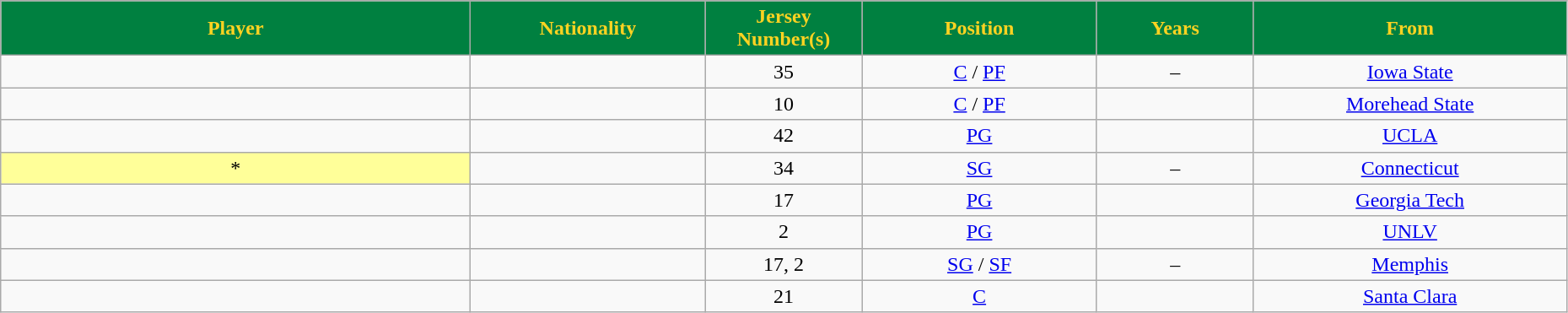<table class="wikitable" style="text-align:center" width="98%">
<tr>
<th style="background:#008040;color:#FFD321;" width="30%">Player</th>
<th style="background:#008040;color:#FFD321;" width="15%">Nationality</th>
<th style="background:#008040;color:#FFD321;" width="10%">Jersey Number(s)</th>
<th style="background:#008040;color:#FFD321;" width="15%">Position</th>
<th style="background:#008040;color:#FFD321;" width="10%">Years</th>
<th style="background:#008040;color:#FFD321;" width="20%">From</th>
</tr>
<tr>
<td></td>
<td></td>
<td>35</td>
<td><a href='#'>C</a> / <a href='#'>PF</a></td>
<td>–<br></td>
<td><a href='#'>Iowa State</a></td>
</tr>
<tr>
<td></td>
<td></td>
<td>10</td>
<td><a href='#'>C</a> / <a href='#'>PF</a></td>
<td></td>
<td><a href='#'>Morehead State</a></td>
</tr>
<tr>
<td></td>
<td></td>
<td>42</td>
<td><a href='#'>PG</a></td>
<td></td>
<td><a href='#'>UCLA</a></td>
</tr>
<tr>
<td bgcolor="FFFF99">* </td>
<td></td>
<td>34</td>
<td><a href='#'>SG</a></td>
<td>–</td>
<td><a href='#'>Connecticut</a></td>
</tr>
<tr>
<td></td>
<td></td>
<td>17</td>
<td><a href='#'>PG</a></td>
<td></td>
<td><a href='#'>Georgia Tech</a></td>
</tr>
<tr>
<td></td>
<td></td>
<td>2</td>
<td><a href='#'>PG</a></td>
<td></td>
<td><a href='#'>UNLV</a></td>
</tr>
<tr>
<td></td>
<td></td>
<td>17, 2</td>
<td><a href='#'>SG</a> / <a href='#'>SF</a></td>
<td>–</td>
<td><a href='#'>Memphis</a></td>
</tr>
<tr>
<td></td>
<td></td>
<td>21</td>
<td><a href='#'>C</a></td>
<td><br></td>
<td><a href='#'>Santa Clara</a></td>
</tr>
</table>
